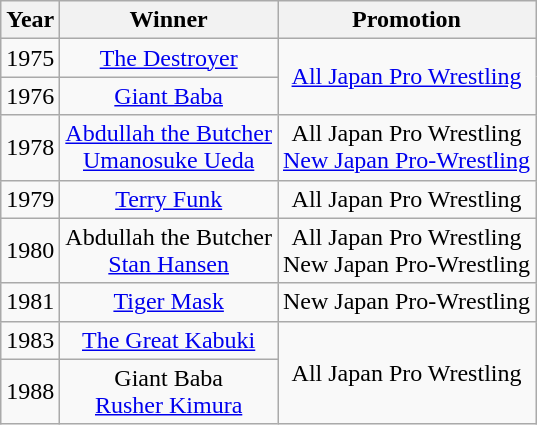<table class="wikitable sortable" style="text-align: center">
<tr>
<th>Year</th>
<th>Winner</th>
<th>Promotion</th>
</tr>
<tr>
<td>1975</td>
<td><a href='#'>The Destroyer</a></td>
<td rowspan=2><a href='#'>All Japan Pro Wrestling</a></td>
</tr>
<tr>
<td>1976</td>
<td><a href='#'>Giant Baba</a></td>
</tr>
<tr>
<td>1978</td>
<td><a href='#'>Abdullah the Butcher</a><br><a href='#'>Umanosuke Ueda</a></td>
<td>All Japan Pro Wrestling<br><a href='#'>New Japan Pro-Wrestling</a></td>
</tr>
<tr>
<td>1979</td>
<td><a href='#'>Terry Funk</a></td>
<td>All Japan Pro Wrestling</td>
</tr>
<tr>
<td>1980</td>
<td>Abdullah the Butcher<br><a href='#'>Stan Hansen</a></td>
<td>All Japan Pro Wrestling<br>New Japan Pro-Wrestling</td>
</tr>
<tr>
<td>1981</td>
<td><a href='#'>Tiger Mask</a></td>
<td>New Japan Pro-Wrestling</td>
</tr>
<tr>
<td>1983</td>
<td><a href='#'>The Great Kabuki</a></td>
<td rowspan=2>All Japan Pro Wrestling</td>
</tr>
<tr>
<td>1988</td>
<td>Giant Baba<br><a href='#'>Rusher Kimura</a></td>
</tr>
</table>
